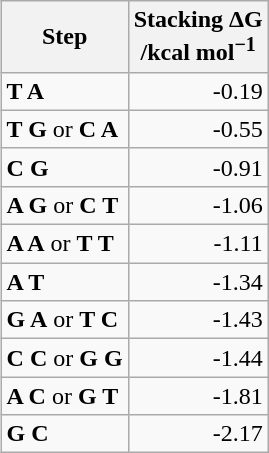<table align="right" class="wikitable">
<tr>
<th>Step</th>
<th>Stacking ΔG <br> /kcal mol<sup>−1</sup></th>
</tr>
<tr>
<td><strong>T A</strong></td>
<td align="right">-0.19</td>
</tr>
<tr>
<td><strong>T G</strong> or <strong>C A</strong></td>
<td align="right">-0.55</td>
</tr>
<tr>
<td><strong>C G</strong></td>
<td align="right">-0.91</td>
</tr>
<tr>
<td><strong>A G</strong> or <strong>C T</strong></td>
<td align="right">-1.06</td>
</tr>
<tr>
<td><strong>A A</strong> or <strong>T T</strong></td>
<td align="right">-1.11</td>
</tr>
<tr>
<td><strong>A T</strong></td>
<td align="right">-1.34</td>
</tr>
<tr>
<td><strong>G A</strong> or <strong>T C</strong></td>
<td align="right">-1.43</td>
</tr>
<tr>
<td><strong>C C</strong> or <strong>G G</strong></td>
<td align="right">-1.44</td>
</tr>
<tr>
<td><strong>A C</strong> or <strong>G T</strong></td>
<td align="right">-1.81</td>
</tr>
<tr>
<td><strong>G C</strong></td>
<td align="right">-2.17</td>
</tr>
</table>
